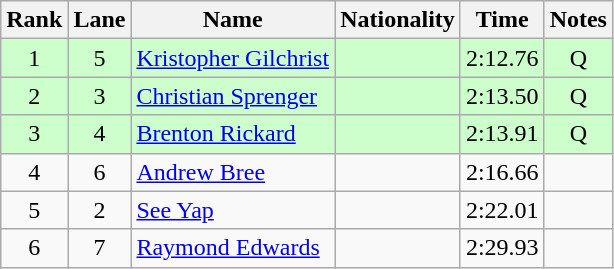<table class="wikitable sortable" style="text-align:center">
<tr>
<th>Rank</th>
<th>Lane</th>
<th>Name</th>
<th>Nationality</th>
<th>Time</th>
<th>Notes</th>
</tr>
<tr bgcolor=ccffcc>
<td>1</td>
<td>5</td>
<td align=left><a href='#'>Kristopher Gilchrist</a></td>
<td align=left></td>
<td>2:12.76</td>
<td>Q</td>
</tr>
<tr bgcolor=ccffcc>
<td>2</td>
<td>3</td>
<td align=left><a href='#'>Christian Sprenger</a></td>
<td align=left></td>
<td>2:13.50</td>
<td>Q</td>
</tr>
<tr bgcolor=ccffcc>
<td>3</td>
<td>4</td>
<td align=left><a href='#'>Brenton Rickard</a></td>
<td align=left></td>
<td>2:13.91</td>
<td>Q</td>
</tr>
<tr>
<td>4</td>
<td>6</td>
<td align=left><a href='#'>Andrew Bree</a></td>
<td align=left></td>
<td>2:16.66</td>
<td></td>
</tr>
<tr>
<td>5</td>
<td>2</td>
<td align=left><a href='#'>See Yap</a></td>
<td align=left></td>
<td>2:22.01</td>
<td></td>
</tr>
<tr>
<td>6</td>
<td>7</td>
<td align=left><a href='#'>Raymond Edwards</a></td>
<td align=left></td>
<td>2:29.93</td>
<td></td>
</tr>
</table>
